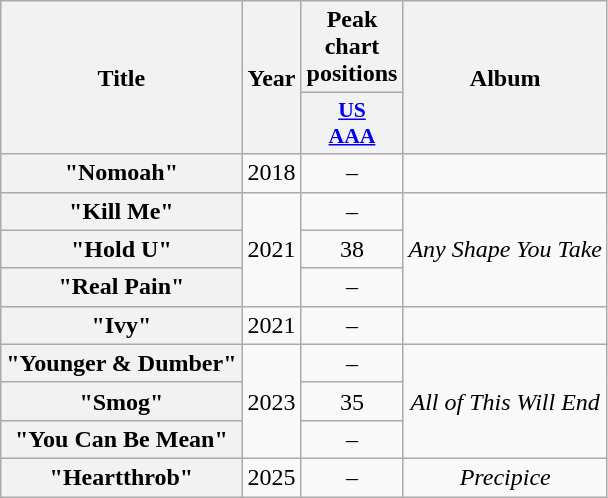<table class="wikitable plainrowheaders" style="text-align:center">
<tr>
<th scope="col" rowspan="2">Title</th>
<th scope="col" rowspan="2">Year</th>
<th>Peak chart positions</th>
<th scope="col" rowspan="2">Album</th>
</tr>
<tr>
<th scope="col" style="width:2.5em;font-size:90%;"><a href='#'>US<br>AAA</a><br></th>
</tr>
<tr>
<th scope="row">"Nomoah"</th>
<td>2018</td>
<td>–</td>
<td></td>
</tr>
<tr>
<th scope="row">"Kill Me"</th>
<td rowspan="3">2021</td>
<td>–</td>
<td rowspan="3"><em>Any Shape You Take</em></td>
</tr>
<tr>
<th scope="row">"Hold U"</th>
<td>38</td>
</tr>
<tr>
<th scope="row">"Real Pain"</th>
<td>–</td>
</tr>
<tr>
<th scope="row">"Ivy"<br></th>
<td>2021</td>
<td>–</td>
<td></td>
</tr>
<tr>
<th scope="row">"Younger & Dumber"</th>
<td rowspan="3">2023</td>
<td>–</td>
<td rowspan="3"><em>All of This Will End</em></td>
</tr>
<tr>
<th scope="row">"Smog"</th>
<td>35</td>
</tr>
<tr>
<th scope="row">"You Can Be Mean"</th>
<td>–</td>
</tr>
<tr>
<th scope="row">"Heartthrob"</th>
<td rowspan="1">2025</td>
<td>–</td>
<td><em>Precipice</em></td>
</tr>
</table>
